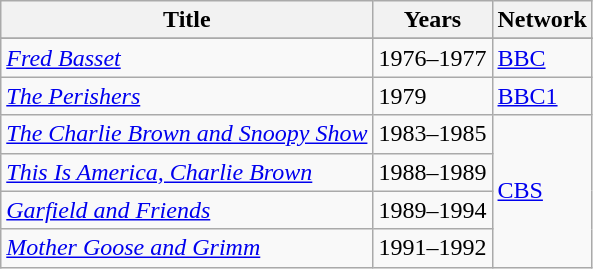<table class="wikitable sortable">
<tr>
<th>Title</th>
<th>Years</th>
<th>Network</th>
</tr>
<tr>
</tr>
<tr>
<td><em><a href='#'>Fred Basset</a></em></td>
<td>1976–1977</td>
<td><a href='#'>BBC</a></td>
</tr>
<tr>
<td><em><a href='#'>The Perishers</a></em></td>
<td>1979</td>
<td><a href='#'>BBC1</a></td>
</tr>
<tr>
<td><em><a href='#'>The Charlie Brown and Snoopy Show</a></em></td>
<td>1983–1985</td>
<td rowspan="4"><a href='#'>CBS</a></td>
</tr>
<tr>
<td><em><a href='#'>This Is America, Charlie Brown</a></em></td>
<td>1988–1989</td>
</tr>
<tr>
<td><em><a href='#'>Garfield and Friends</a></em></td>
<td>1989–1994</td>
</tr>
<tr>
<td><em><a href='#'>Mother Goose and Grimm</a></em></td>
<td>1991–1992</td>
</tr>
</table>
